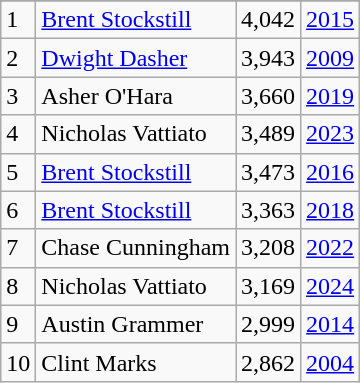<table class="wikitable">
<tr>
</tr>
<tr>
<td>1</td>
<td><a href='#'>Brent Stockstill</a></td>
<td><abbr>4,042</abbr></td>
<td><a href='#'>2015</a></td>
</tr>
<tr>
<td>2</td>
<td><a href='#'>Dwight Dasher</a></td>
<td><abbr>3,943</abbr></td>
<td><a href='#'>2009</a></td>
</tr>
<tr>
<td>3</td>
<td>Asher O'Hara</td>
<td><abbr>3,660</abbr></td>
<td><a href='#'>2019</a></td>
</tr>
<tr>
<td>4</td>
<td>Nicholas Vattiato</td>
<td><abbr>3,489</abbr></td>
<td><a href='#'>2023</a></td>
</tr>
<tr>
<td>5</td>
<td><a href='#'>Brent Stockstill</a></td>
<td><abbr>3,473</abbr></td>
<td><a href='#'>2016</a></td>
</tr>
<tr>
<td>6</td>
<td><a href='#'>Brent Stockstill</a></td>
<td><abbr>3,363</abbr></td>
<td><a href='#'>2018</a></td>
</tr>
<tr>
<td>7</td>
<td>Chase Cunningham</td>
<td><abbr>3,208</abbr></td>
<td><a href='#'>2022</a></td>
</tr>
<tr>
<td>8</td>
<td>Nicholas Vattiato</td>
<td><abbr>3,169</abbr> </td>
<td><a href='#'>2024</a></td>
</tr>
<tr>
<td>9</td>
<td>Austin Grammer</td>
<td><abbr>2,999</abbr></td>
<td><a href='#'>2014</a></td>
</tr>
<tr>
<td>10</td>
<td>Clint Marks</td>
<td><abbr>2,862</abbr></td>
<td><a href='#'>2004</a></td>
</tr>
</table>
